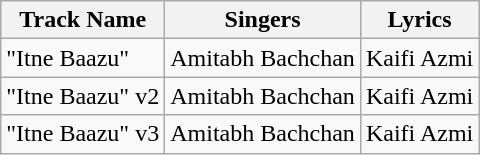<table class="wikitable">
<tr>
<th>Track Name</th>
<th>Singers</th>
<th>Lyrics</th>
</tr>
<tr>
<td>"Itne Baazu"</td>
<td>Amitabh Bachchan</td>
<td>Kaifi Azmi</td>
</tr>
<tr>
<td>"Itne Baazu" v2</td>
<td>Amitabh Bachchan</td>
<td>Kaifi Azmi</td>
</tr>
<tr>
<td>"Itne Baazu" v3</td>
<td>Amitabh Bachchan</td>
<td>Kaifi Azmi</td>
</tr>
</table>
